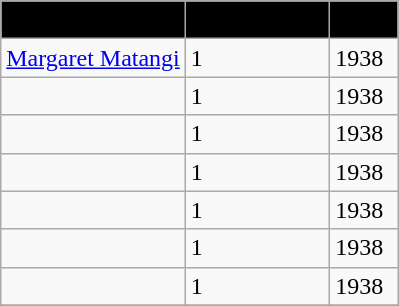<table class="wikitable collapsible" border="1">
<tr>
<th style="background:black;"><span>Player</span></th>
<th style="background:black;"><span>Appearances</span></th>
<th style="background:black;"><span>Years</span></th>
</tr>
<tr>
<td><a href='#'>Margaret Matangi</a></td>
<td>1</td>
<td>1938</td>
</tr>
<tr>
<td></td>
<td>1</td>
<td>1938</td>
</tr>
<tr>
<td></td>
<td>1</td>
<td>1938</td>
</tr>
<tr>
<td></td>
<td>1</td>
<td>1938</td>
</tr>
<tr>
<td></td>
<td>1</td>
<td>1938</td>
</tr>
<tr>
<td></td>
<td>1</td>
<td>1938</td>
</tr>
<tr>
<td></td>
<td>1</td>
<td>1938</td>
</tr>
<tr>
</tr>
</table>
